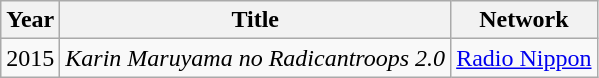<table class="wikitable">
<tr>
<th>Year</th>
<th>Title</th>
<th>Network</th>
</tr>
<tr>
<td>2015</td>
<td><em>Karin Maruyama no Radicantroops 2.0</em></td>
<td><a href='#'>Radio Nippon</a></td>
</tr>
</table>
